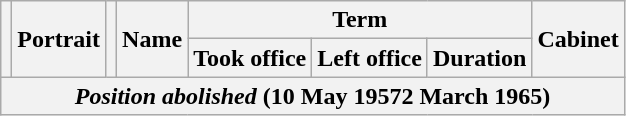<table class="wikitable" style="text-align:center;">
<tr>
<th rowspan=2></th>
<th rowspan=2>Portrait</th>
<th rowspan=2></th>
<th rowspan=2>Name<br></th>
<th colspan=3>Term</th>
<th rowspan=2>Cabinet</th>
</tr>
<tr>
<th>Took office</th>
<th>Left office</th>
<th>Duration<br></th>
</tr>
<tr style="text-align:center;">
<th colspan=8><em>Position abolished</em> (10 May 19572 March 1965)<br>


</th>
</tr>
</table>
